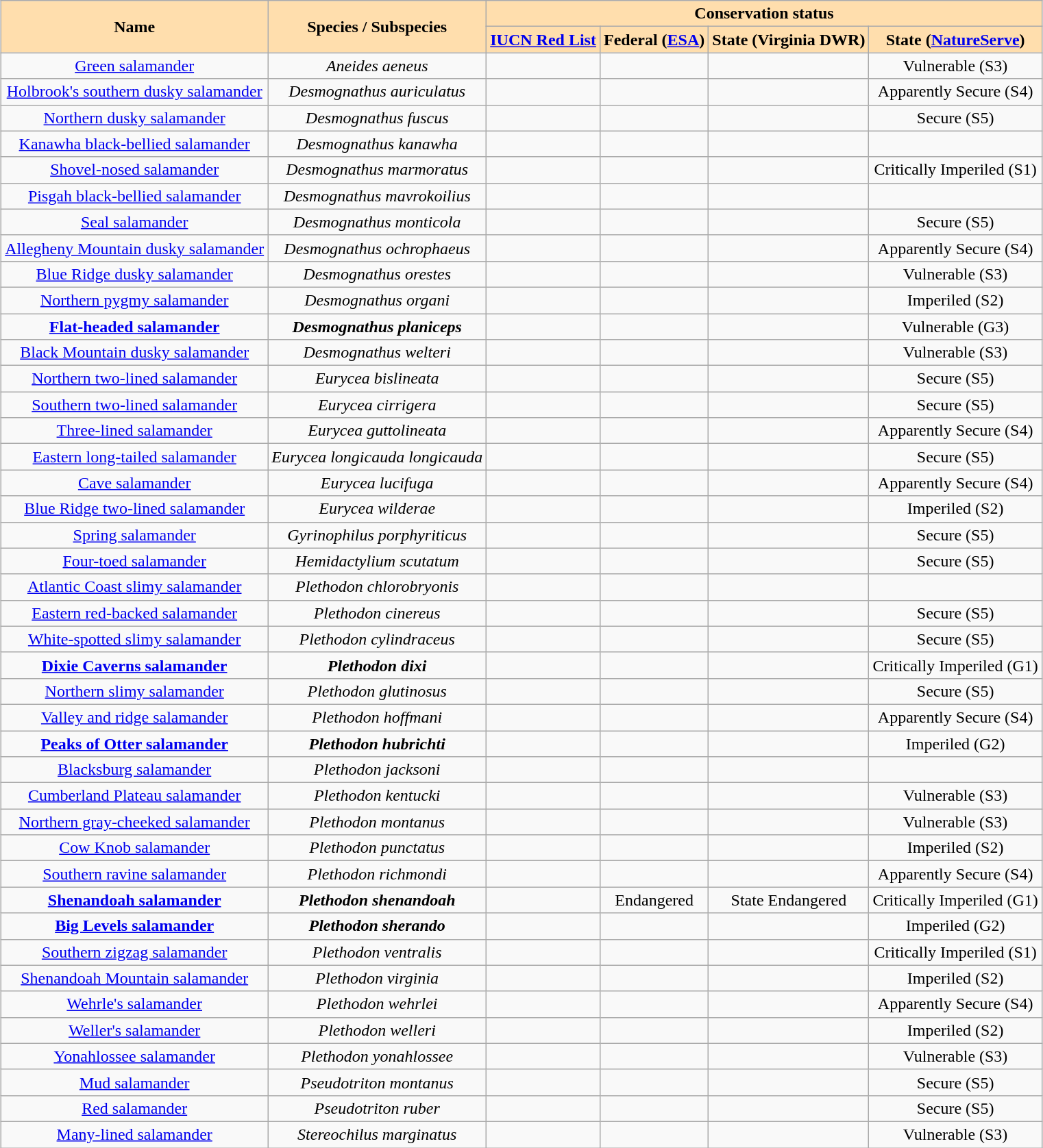<table class="wikitable" style="margin:1em auto; text-align:center;">
<tr>
<th rowspan="2" style="background:navajowhite">Name</th>
<th rowspan="2" style="background:navajowhite">Species / Subspecies</th>
<th colspan="4" style="background:navajowhite">Conservation status</th>
</tr>
<tr>
<th style="background:navajowhite"><a href='#'>IUCN Red List</a></th>
<th style="background:navajowhite">Federal (<a href='#'>ESA</a>)</th>
<th style="background:navajowhite">State (Virginia DWR)</th>
<th style="background:navajowhite">State (<a href='#'>NatureServe</a>)</th>
</tr>
<tr>
<td><a href='#'>Green salamander</a></td>
<td><em>Aneides aeneus</em></td>
<td></td>
<td></td>
<td></td>
<td>Vulnerable (S3)</td>
</tr>
<tr>
<td><a href='#'>Holbrook's southern dusky salamander</a></td>
<td><em>Desmognathus auriculatus</em></td>
<td></td>
<td></td>
<td></td>
<td>Apparently Secure (S4)</td>
</tr>
<tr>
<td><a href='#'>Northern dusky salamander</a></td>
<td><em>Desmognathus fuscus</em></td>
<td></td>
<td></td>
<td></td>
<td>Secure (S5)</td>
</tr>
<tr>
<td><a href='#'>Kanawha black-bellied salamander</a></td>
<td><em>Desmognathus kanawha</em></td>
<td></td>
<td></td>
<td></td>
<td></td>
</tr>
<tr>
<td><a href='#'>Shovel-nosed salamander</a></td>
<td><em>Desmognathus marmoratus</em></td>
<td></td>
<td></td>
<td></td>
<td>Critically Imperiled (S1)</td>
</tr>
<tr>
<td><a href='#'>Pisgah black-bellied salamander</a></td>
<td><em>Desmognathus mavrokoilius</em></td>
<td></td>
<td></td>
<td></td>
<td></td>
</tr>
<tr>
<td><a href='#'>Seal salamander</a></td>
<td><em>Desmognathus monticola</em></td>
<td></td>
<td></td>
<td></td>
<td>Secure (S5)</td>
</tr>
<tr>
<td><a href='#'>Allegheny Mountain dusky salamander</a></td>
<td><em>Desmognathus ochrophaeus</em></td>
<td></td>
<td></td>
<td></td>
<td>Apparently Secure (S4)</td>
</tr>
<tr>
<td><a href='#'>Blue Ridge dusky salamander</a></td>
<td><em>Desmognathus orestes</em></td>
<td></td>
<td></td>
<td></td>
<td>Vulnerable (S3)</td>
</tr>
<tr>
<td><a href='#'>Northern pygmy salamander</a></td>
<td><em>Desmognathus organi</em></td>
<td></td>
<td></td>
<td></td>
<td>Imperiled (S2)</td>
</tr>
<tr>
<td><strong><a href='#'>Flat-headed salamander</a></strong></td>
<td><strong><em>Desmognathus planiceps</em></strong></td>
<td></td>
<td></td>
<td></td>
<td>Vulnerable (G3)</td>
</tr>
<tr>
<td><a href='#'>Black Mountain dusky salamander</a></td>
<td><em>Desmognathus welteri</em></td>
<td></td>
<td></td>
<td></td>
<td>Vulnerable (S3)</td>
</tr>
<tr>
<td><a href='#'>Northern two-lined salamander</a></td>
<td><em>Eurycea bislineata</em></td>
<td></td>
<td></td>
<td></td>
<td>Secure (S5)</td>
</tr>
<tr>
<td><a href='#'>Southern two-lined salamander</a></td>
<td><em>Eurycea cirrigera</em></td>
<td></td>
<td></td>
<td></td>
<td>Secure (S5)</td>
</tr>
<tr>
<td><a href='#'>Three-lined salamander</a></td>
<td><em>Eurycea guttolineata</em></td>
<td></td>
<td></td>
<td></td>
<td>Apparently Secure (S4)</td>
</tr>
<tr>
<td><a href='#'>Eastern long-tailed salamander</a></td>
<td><em>Eurycea longicauda longicauda</em></td>
<td></td>
<td></td>
<td></td>
<td>Secure (S5)</td>
</tr>
<tr>
<td><a href='#'>Cave salamander</a></td>
<td><em>Eurycea lucifuga</em></td>
<td></td>
<td></td>
<td></td>
<td>Apparently Secure (S4)</td>
</tr>
<tr>
<td><a href='#'>Blue Ridge two-lined salamander</a></td>
<td><em>Eurycea wilderae</em></td>
<td></td>
<td></td>
<td></td>
<td>Imperiled (S2)</td>
</tr>
<tr>
<td><a href='#'>Spring salamander</a></td>
<td><em>Gyrinophilus porphyriticus</em></td>
<td></td>
<td></td>
<td></td>
<td>Secure (S5)</td>
</tr>
<tr>
<td><a href='#'>Four-toed salamander</a></td>
<td><em>Hemidactylium scutatum</em></td>
<td></td>
<td></td>
<td></td>
<td>Secure (S5)</td>
</tr>
<tr>
<td><a href='#'>Atlantic Coast slimy salamander</a></td>
<td><em>Plethodon chlorobryonis</em></td>
<td></td>
<td></td>
<td></td>
<td></td>
</tr>
<tr>
<td><a href='#'>Eastern red-backed salamander</a></td>
<td><em>Plethodon cinereus</em></td>
<td></td>
<td></td>
<td></td>
<td>Secure (S5)</td>
</tr>
<tr>
<td><a href='#'>White-spotted slimy salamander</a></td>
<td><em>Plethodon cylindraceus</em></td>
<td></td>
<td></td>
<td></td>
<td>Secure (S5)</td>
</tr>
<tr>
<td><strong><a href='#'>Dixie Caverns salamander</a></strong></td>
<td><strong><em>Plethodon dixi</em></strong></td>
<td></td>
<td></td>
<td></td>
<td>Critically Imperiled (G1)</td>
</tr>
<tr>
<td><a href='#'>Northern slimy salamander</a></td>
<td><em>Plethodon glutinosus</em></td>
<td></td>
<td></td>
<td></td>
<td>Secure (S5)</td>
</tr>
<tr>
<td><a href='#'>Valley and ridge salamander</a></td>
<td><em>Plethodon hoffmani</em></td>
<td></td>
<td></td>
<td></td>
<td>Apparently Secure (S4)</td>
</tr>
<tr>
<td><strong><a href='#'>Peaks of Otter salamander</a></strong></td>
<td><strong><em>Plethodon hubrichti</em></strong></td>
<td></td>
<td></td>
<td></td>
<td>Imperiled (G2)</td>
</tr>
<tr>
<td><a href='#'>Blacksburg salamander</a></td>
<td><em>Plethodon jacksoni</em></td>
<td></td>
<td></td>
<td></td>
<td></td>
</tr>
<tr>
<td><a href='#'>Cumberland Plateau salamander</a></td>
<td><em>Plethodon kentucki</em></td>
<td></td>
<td></td>
<td></td>
<td>Vulnerable (S3)</td>
</tr>
<tr>
<td><a href='#'>Northern gray-cheeked salamander</a></td>
<td><em>Plethodon montanus</em></td>
<td></td>
<td></td>
<td></td>
<td>Vulnerable (S3)</td>
</tr>
<tr>
<td><a href='#'>Cow Knob salamander</a></td>
<td><em>Plethodon punctatus</em></td>
<td></td>
<td></td>
<td></td>
<td>Imperiled (S2)</td>
</tr>
<tr>
<td><a href='#'>Southern ravine salamander</a></td>
<td><em>Plethodon richmondi</em></td>
<td></td>
<td></td>
<td></td>
<td>Apparently Secure (S4)</td>
</tr>
<tr>
<td><strong><a href='#'>Shenandoah salamander</a></strong></td>
<td><strong><em>Plethodon shenandoah</em></strong></td>
<td></td>
<td>Endangered</td>
<td>State Endangered</td>
<td>Critically Imperiled (G1)</td>
</tr>
<tr>
<td><strong><a href='#'>Big Levels salamander</a></strong></td>
<td><strong><em>Plethodon sherando</em></strong></td>
<td></td>
<td></td>
<td></td>
<td>Imperiled (G2)</td>
</tr>
<tr>
<td><a href='#'>Southern zigzag salamander</a></td>
<td><em>Plethodon ventralis</em></td>
<td></td>
<td></td>
<td></td>
<td>Critically Imperiled (S1)</td>
</tr>
<tr>
<td><a href='#'>Shenandoah Mountain salamander</a></td>
<td><em>Plethodon virginia</em></td>
<td></td>
<td></td>
<td></td>
<td>Imperiled (S2)</td>
</tr>
<tr>
<td><a href='#'>Wehrle's salamander</a></td>
<td><em>Plethodon wehrlei</em></td>
<td></td>
<td></td>
<td></td>
<td>Apparently Secure (S4)</td>
</tr>
<tr>
<td><a href='#'>Weller's salamander</a></td>
<td><em>Plethodon welleri</em></td>
<td></td>
<td></td>
<td></td>
<td>Imperiled (S2)</td>
</tr>
<tr>
<td><a href='#'>Yonahlossee salamander</a></td>
<td><em>Plethodon yonahlossee</em></td>
<td></td>
<td></td>
<td></td>
<td>Vulnerable (S3)</td>
</tr>
<tr>
<td><a href='#'>Mud salamander</a></td>
<td><em>Pseudotriton montanus</em></td>
<td></td>
<td></td>
<td></td>
<td>Secure (S5)</td>
</tr>
<tr>
<td><a href='#'>Red salamander</a></td>
<td><em>Pseudotriton ruber</em></td>
<td></td>
<td></td>
<td></td>
<td>Secure (S5)</td>
</tr>
<tr>
<td><a href='#'>Many-lined salamander</a></td>
<td><em>Stereochilus marginatus</em></td>
<td></td>
<td></td>
<td></td>
<td>Vulnerable (S3)</td>
</tr>
</table>
